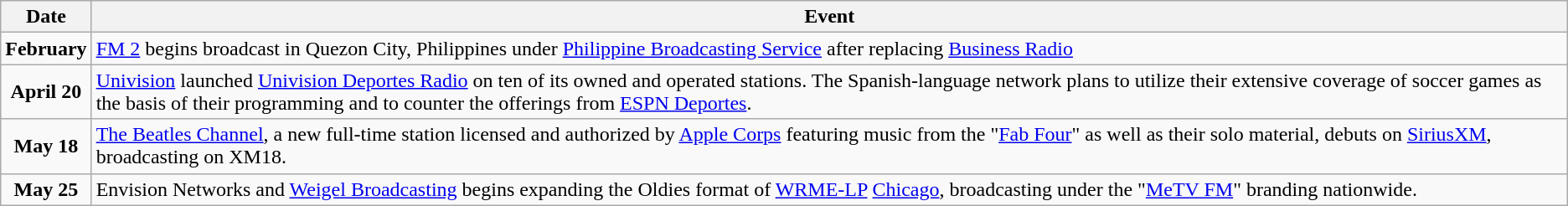<table class="wikitable">
<tr>
<th>Date</th>
<th>Event</th>
</tr>
<tr>
<td style="text-align:center;"><strong>February</strong></td>
<td><a href='#'>FM 2</a> begins broadcast in Quezon City, Philippines under <a href='#'>Philippine Broadcasting Service</a> after replacing <a href='#'>Business Radio</a></td>
</tr>
<tr>
<td style="text-align:center;"><strong>April 20</strong></td>
<td><a href='#'>Univision</a> launched <a href='#'>Univision Deportes Radio</a> on ten of its owned and operated stations. The Spanish-language network plans to utilize their extensive coverage of soccer games as the basis of their programming and to counter the offerings from <a href='#'>ESPN Deportes</a>.</td>
</tr>
<tr>
<td style="text-align:center;"><strong>May 18</strong></td>
<td><a href='#'>The Beatles Channel</a>, a new full-time station licensed and authorized by <a href='#'>Apple Corps</a> featuring music from the "<a href='#'>Fab Four</a>" as well as their solo material, debuts on <a href='#'>SiriusXM</a>, broadcasting on XM18.</td>
</tr>
<tr>
<td style="text-align:center;"><strong>May 25</strong></td>
<td>Envision Networks and <a href='#'>Weigel Broadcasting</a> begins expanding the Oldies format of <a href='#'>WRME-LP</a> <a href='#'>Chicago</a>, broadcasting under the "<a href='#'>MeTV FM</a>" branding nationwide.</td>
</tr>
</table>
